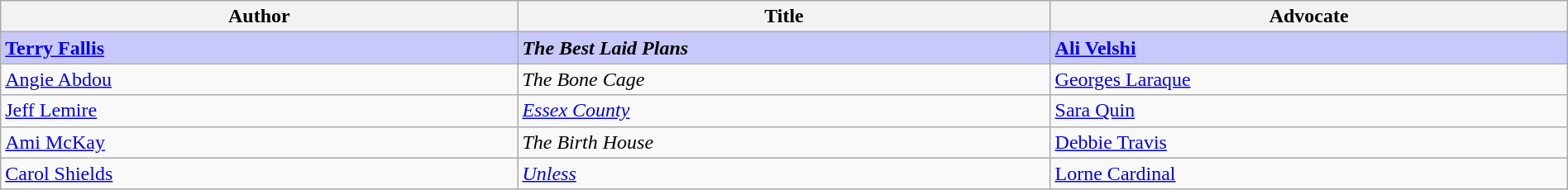<table class="wikitable" style="width:100%;">
<tr>
<th width=33%>Author</th>
<th width=34%>Title</th>
<th width=34%>Advocate</th>
</tr>
<tr>
<td style="background:#C8C8FA"><strong><a href='#'>Terry Fallis</a></strong></td>
<td style="background:#C8C8FA"><strong><em>The Best Laid Plans</em></strong></td>
<td style="background:#C8C8FA"><strong><a href='#'>Ali Velshi</a></strong></td>
</tr>
<tr>
<td><a href='#'>Angie Abdou</a></td>
<td><em>The Bone Cage</em></td>
<td><a href='#'>Georges Laraque</a></td>
</tr>
<tr>
<td><a href='#'>Jeff Lemire</a></td>
<td><em><a href='#'>Essex County</a></em></td>
<td><a href='#'>Sara Quin</a></td>
</tr>
<tr>
<td><a href='#'>Ami McKay</a></td>
<td><em>The Birth House</em></td>
<td><a href='#'>Debbie Travis</a></td>
</tr>
<tr>
<td><a href='#'>Carol Shields</a></td>
<td><em><a href='#'>Unless</a></em></td>
<td><a href='#'>Lorne Cardinal</a></td>
</tr>
</table>
